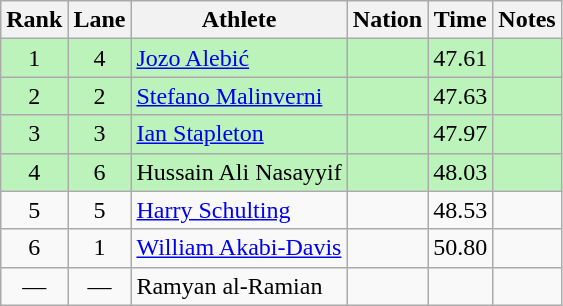<table class="wikitable sortable" style="text-align:center">
<tr>
<th>Rank</th>
<th>Lane</th>
<th>Athlete</th>
<th>Nation</th>
<th>Time</th>
<th>Notes</th>
</tr>
<tr style="background:#bbf3bb;">
<td>1</td>
<td>4</td>
<td align=left><a href='#'>Jozo Alebić</a></td>
<td align=left></td>
<td>47.61</td>
<td></td>
</tr>
<tr style="background:#bbf3bb;">
<td>2</td>
<td>2</td>
<td align=left><a href='#'>Stefano Malinverni</a></td>
<td align=left></td>
<td>47.63</td>
<td></td>
</tr>
<tr style="background:#bbf3bb;">
<td>3</td>
<td>3</td>
<td align=left><a href='#'>Ian Stapleton</a></td>
<td align=left></td>
<td>47.97</td>
<td></td>
</tr>
<tr style="background:#bbf3bb;">
<td>4</td>
<td>6</td>
<td align=left>Hussain Ali Nasayyif</td>
<td align=left></td>
<td>48.03</td>
<td></td>
</tr>
<tr>
<td>5</td>
<td>5</td>
<td align=left><a href='#'>Harry Schulting</a></td>
<td align=left></td>
<td>48.53</td>
<td></td>
</tr>
<tr>
<td>6</td>
<td>1</td>
<td align=left><a href='#'>William Akabi-Davis</a></td>
<td align=left></td>
<td>50.80</td>
<td></td>
</tr>
<tr>
<td data-sort-value=7>—</td>
<td>—</td>
<td align=left>Ramyan al-Ramian</td>
<td align=left></td>
<td></td>
<td></td>
</tr>
</table>
